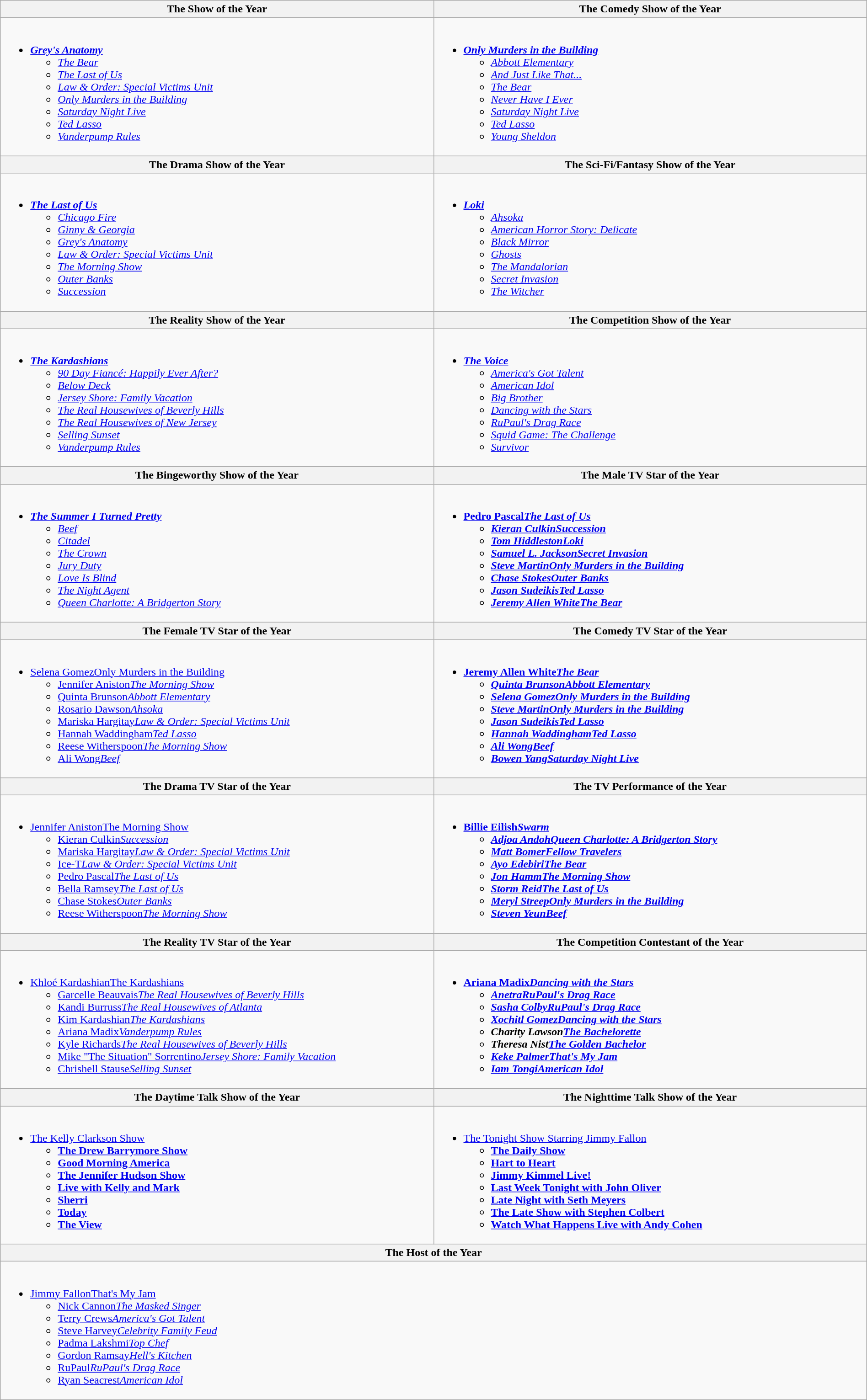<table class="wikitable" style="width:100%;">
<tr>
<th style="width:50%">The Show of the Year</th>
<th style="width:50%">The Comedy Show of the Year</th>
</tr>
<tr>
<td valign="top"><br><ul><li><strong><em><a href='#'>Grey's Anatomy</a></em></strong><ul><li><em><a href='#'>The Bear</a></em></li><li><em><a href='#'>The Last of Us</a></em></li><li><em><a href='#'>Law & Order: Special Victims Unit</a></em></li><li><em><a href='#'>Only Murders in the Building</a></em></li><li><em><a href='#'>Saturday Night Live</a></em></li><li><em><a href='#'>Ted Lasso</a></em></li><li><em><a href='#'>Vanderpump Rules</a></em></li></ul></li></ul></td>
<td valign="top"><br><ul><li><strong><em><a href='#'>Only Murders in the Building</a></em></strong><ul><li><em><a href='#'>Abbott Elementary</a></em></li><li><em><a href='#'>And Just Like That...</a></em></li><li><em><a href='#'>The Bear</a></em></li><li><em><a href='#'>Never Have I Ever</a></em></li><li><em><a href='#'>Saturday Night Live</a></em></li><li><em><a href='#'>Ted Lasso</a></em></li><li><em><a href='#'>Young Sheldon</a></em></li></ul></li></ul></td>
</tr>
<tr>
<th style="width:50%">The Drama Show of the Year</th>
<th style="width:50%">The Sci-Fi/Fantasy Show of the Year</th>
</tr>
<tr>
<td valign="top"><br><ul><li><strong><em><a href='#'>The Last of Us</a></em></strong><ul><li><em><a href='#'>Chicago Fire</a></em></li><li><em><a href='#'>Ginny & Georgia</a></em></li><li><em><a href='#'>Grey's Anatomy</a></em></li><li><em><a href='#'>Law & Order: Special Victims Unit</a></em></li><li><em><a href='#'>The Morning Show</a></em></li><li><em><a href='#'>Outer Banks</a></em></li><li><em><a href='#'>Succession</a></em></li></ul></li></ul></td>
<td valign="top"><br><ul><li><strong><em><a href='#'>Loki</a></em></strong><ul><li><em><a href='#'>Ahsoka</a></em></li><li><em><a href='#'>American Horror Story: Delicate</a></em></li><li><em><a href='#'>Black Mirror</a></em></li><li><em><a href='#'>Ghosts</a></em></li><li><em><a href='#'>The Mandalorian</a></em></li><li><em><a href='#'>Secret Invasion</a></em></li><li><em><a href='#'>The Witcher</a></em></li></ul></li></ul></td>
</tr>
<tr>
<th style="width:50%">The Reality Show of the Year</th>
<th style="width:50%">The Competition Show of the Year</th>
</tr>
<tr>
<td valign="top"><br><ul><li><strong><em><a href='#'>The Kardashians</a></em></strong><ul><li><em><a href='#'>90 Day Fiancé: Happily Ever After?</a></em></li><li><em><a href='#'>Below Deck</a></em></li><li><em><a href='#'>Jersey Shore: Family Vacation</a></em></li><li><em><a href='#'>The Real Housewives of Beverly Hills</a></em></li><li><em><a href='#'>The Real Housewives of New Jersey</a></em></li><li><em><a href='#'>Selling Sunset</a></em></li><li><em><a href='#'>Vanderpump Rules</a></em></li></ul></li></ul></td>
<td valign="top"><br><ul><li><strong><em><a href='#'>The Voice</a></em></strong><ul><li><em><a href='#'>America's Got Talent</a></em></li><li><em><a href='#'>American Idol</a></em></li><li><em><a href='#'>Big Brother</a></em></li><li><em><a href='#'>Dancing with the Stars</a></em></li><li><em><a href='#'>RuPaul's Drag Race</a></em></li><li><em><a href='#'>Squid Game: The Challenge</a></em></li><li><em><a href='#'>Survivor</a></em></li></ul></li></ul></td>
</tr>
<tr>
<th style="width:50%">The Bingeworthy Show of the Year</th>
<th style="width:50%">The Male TV Star of the Year</th>
</tr>
<tr>
<td valign="top"><br><ul><li><strong><em><a href='#'>The Summer I Turned Pretty</a></em></strong><ul><li><em><a href='#'>Beef</a></em></li><li><em><a href='#'>Citadel</a></em></li><li><em><a href='#'>The Crown</a></em></li><li><em><a href='#'>Jury Duty</a></em></li><li><em><a href='#'>Love Is Blind</a></em></li><li><em><a href='#'>The Night Agent</a></em></li><li><em><a href='#'>Queen Charlotte: A Bridgerton Story</a></em></li></ul></li></ul></td>
<td valign="top"><br><ul><li><strong><a href='#'>Pedro Pascal</a><em><a href='#'>The Last of Us</a><strong><em><ul><li><a href='#'>Kieran Culkin</a></em><a href='#'>Succession</a><em></li><li><a href='#'>Tom Hiddleston</a></em><a href='#'>Loki</a><em></li><li><a href='#'>Samuel L. Jackson</a></em><a href='#'>Secret Invasion</a><em></li><li><a href='#'>Steve Martin</a></em><a href='#'>Only Murders in the Building</a><em></li><li><a href='#'>Chase Stokes</a></em><a href='#'>Outer Banks</a><em></li><li><a href='#'>Jason Sudeikis</a></em><a href='#'>Ted Lasso</a><em></li><li><a href='#'>Jeremy Allen White</a></em><a href='#'>The Bear</a><em></li></ul></li></ul></td>
</tr>
<tr>
<th style="width:50%">The Female TV Star of the Year</th>
<th style="width:50%">The Comedy TV Star of the Year</th>
</tr>
<tr>
<td valign="top"><br><ul><li></strong><a href='#'>Selena Gomez</a></em><a href='#'>Only Murders in the Building</a></em></strong><ul><li><a href='#'>Jennifer Aniston</a><em><a href='#'>The Morning Show</a></em></li><li><a href='#'>Quinta Brunson</a><em><a href='#'>Abbott Elementary</a></em></li><li><a href='#'>Rosario Dawson</a><em><a href='#'>Ahsoka</a></em></li><li><a href='#'>Mariska Hargitay</a><em><a href='#'>Law & Order: Special Victims Unit</a></em></li><li><a href='#'>Hannah Waddingham</a><em><a href='#'>Ted Lasso</a></em></li><li><a href='#'>Reese Witherspoon</a><em><a href='#'>The Morning Show</a></em></li><li><a href='#'>Ali Wong</a><em><a href='#'>Beef</a></em></li></ul></li></ul></td>
<td valign="top"><br><ul><li><strong><a href='#'>Jeremy Allen White</a><em><a href='#'>The Bear</a><strong><em><ul><li><a href='#'>Quinta Brunson</a></em><a href='#'>Abbott Elementary</a><em></li><li><a href='#'>Selena Gomez</a></em><a href='#'>Only Murders in the Building</a><em></li><li><a href='#'>Steve Martin</a></em><a href='#'>Only Murders in the Building</a><em></li><li><a href='#'>Jason Sudeikis</a></em><a href='#'>Ted Lasso</a><em></li><li><a href='#'>Hannah Waddingham</a></em><a href='#'>Ted Lasso</a><em></li><li><a href='#'>Ali Wong</a></em><a href='#'>Beef</a><em></li><li><a href='#'>Bowen Yang</a></em><a href='#'>Saturday Night Live</a><em></li></ul></li></ul></td>
</tr>
<tr>
<th style="width:50%">The Drama TV Star of the Year</th>
<th style="width:50%">The TV Performance of the Year</th>
</tr>
<tr>
<td valign="top"><br><ul><li></strong><a href='#'>Jennifer Aniston</a></em><a href='#'>The Morning Show</a></em></strong><ul><li><a href='#'>Kieran Culkin</a><em><a href='#'>Succession</a></em></li><li><a href='#'>Mariska Hargitay</a><em><a href='#'>Law & Order: Special Victims Unit</a></em></li><li><a href='#'>Ice-T</a><em><a href='#'>Law & Order: Special Victims Unit</a></em></li><li><a href='#'>Pedro Pascal</a><em><a href='#'>The Last of Us</a></em></li><li><a href='#'>Bella Ramsey</a><em><a href='#'>The Last of Us</a></em></li><li><a href='#'>Chase Stokes</a><em><a href='#'>Outer Banks</a></em></li><li><a href='#'>Reese Witherspoon</a><em><a href='#'>The Morning Show</a></em></li></ul></li></ul></td>
<td valign="top"><br><ul><li><strong><a href='#'>Billie Eilish</a><em><a href='#'>Swarm</a><strong><em><ul><li><a href='#'>Adjoa Andoh</a></em><a href='#'>Queen Charlotte: A Bridgerton Story</a><em></li><li><a href='#'>Matt Bomer</a></em><a href='#'>Fellow Travelers</a><em></li><li><a href='#'>Ayo Edebiri</a></em><a href='#'>The Bear</a><em></li><li><a href='#'>Jon Hamm</a></em><a href='#'>The Morning Show</a><em></li><li><a href='#'>Storm Reid</a></em><a href='#'>The Last of Us</a><em></li><li><a href='#'>Meryl Streep</a></em><a href='#'>Only Murders in the Building</a><em></li><li><a href='#'>Steven Yeun</a></em><a href='#'>Beef</a><em></li></ul></li></ul></td>
</tr>
<tr>
<th style="width:50%">The Reality TV Star of the Year</th>
<th style="width:50%">The Competition Contestant of the Year</th>
</tr>
<tr>
<td valign="top"><br><ul><li></strong><a href='#'>Khloé Kardashian</a></em><a href='#'>The Kardashians</a></em></strong><ul><li><a href='#'>Garcelle Beauvais</a><em><a href='#'>The Real Housewives of Beverly Hills</a></em></li><li><a href='#'>Kandi Burruss</a><em><a href='#'>The Real Housewives of Atlanta</a></em></li><li><a href='#'>Kim Kardashian</a><em><a href='#'>The Kardashians</a></em></li><li><a href='#'>Ariana Madix</a><em><a href='#'>Vanderpump Rules</a></em></li><li><a href='#'>Kyle Richards</a><em><a href='#'>The Real Housewives of Beverly Hills</a></em></li><li><a href='#'>Mike "The Situation" Sorrentino</a><em><a href='#'>Jersey Shore: Family Vacation</a></em></li><li><a href='#'>Chrishell Stause</a><em><a href='#'>Selling Sunset</a></em></li></ul></li></ul></td>
<td valign="top"><br><ul><li><strong><a href='#'>Ariana Madix</a><em><a href='#'>Dancing with the Stars</a><strong><em><ul><li><a href='#'>Anetra</a></em><a href='#'>RuPaul's Drag Race</a><em></li><li><a href='#'>Sasha Colby</a></em><a href='#'>RuPaul's Drag Race</a><em></li><li><a href='#'>Xochitl Gomez</a></em><a href='#'>Dancing with the Stars</a><em></li><li>Charity Lawson</em><a href='#'>The Bachelorette</a><em></li><li>Theresa Nist</em><a href='#'>The Golden Bachelor</a><em></li><li><a href='#'>Keke Palmer</a></em><a href='#'>That's My Jam</a><em></li><li><a href='#'>Iam Tongi</a></em><a href='#'>American Idol</a><em></li></ul></li></ul></td>
</tr>
<tr>
<th style="width:50%">The Daytime Talk Show of the Year</th>
<th style="width:50%">The Nighttime Talk Show of the Year</th>
</tr>
<tr>
<td valign="top"><br><ul><li></em></strong><a href='#'>The Kelly Clarkson Show</a><strong><em><ul><li></em><a href='#'>The Drew Barrymore Show</a><em></li><li></em><a href='#'>Good Morning America</a><em></li><li></em><a href='#'>The Jennifer Hudson Show</a><em></li><li></em><a href='#'>Live with Kelly and Mark</a><em></li><li></em><a href='#'>Sherri</a><em></li><li></em><a href='#'>Today</a><em></li><li></em><a href='#'>The View</a><em></li></ul></li></ul></td>
<td valign="top"><br><ul><li></em></strong><a href='#'>The Tonight Show Starring Jimmy Fallon</a><strong><em><ul><li></em><a href='#'>The Daily Show</a><em></li><li></em><a href='#'>Hart to Heart</a><em></li><li></em><a href='#'>Jimmy Kimmel Live!</a><em></li><li></em><a href='#'>Last Week Tonight with John Oliver</a><em></li><li></em><a href='#'>Late Night with Seth Meyers</a><em></li><li></em><a href='#'>The Late Show with Stephen Colbert</a><em></li><li></em><a href='#'>Watch What Happens Live with Andy Cohen</a><em></li></ul></li></ul></td>
</tr>
<tr>
<th style="width:50%" colspan="2">The Host of the Year</th>
</tr>
<tr>
<td valign="top" colspan="2"><br><ul><li></strong><a href='#'>Jimmy Fallon</a></em><a href='#'>That's My Jam</a></em></strong><ul><li><a href='#'>Nick Cannon</a><em><a href='#'>The Masked Singer</a></em></li><li><a href='#'>Terry Crews</a><em><a href='#'>America's Got Talent</a></em></li><li><a href='#'>Steve Harvey</a><em><a href='#'>Celebrity Family Feud</a></em></li><li><a href='#'>Padma Lakshmi</a><em><a href='#'>Top Chef</a></em></li><li><a href='#'>Gordon Ramsay</a><em><a href='#'>Hell's Kitchen</a></em></li><li><a href='#'>RuPaul</a><em><a href='#'>RuPaul's Drag Race</a></em></li><li><a href='#'>Ryan Seacrest</a><em><a href='#'>American Idol</a></em></li></ul></li></ul></td>
</tr>
</table>
